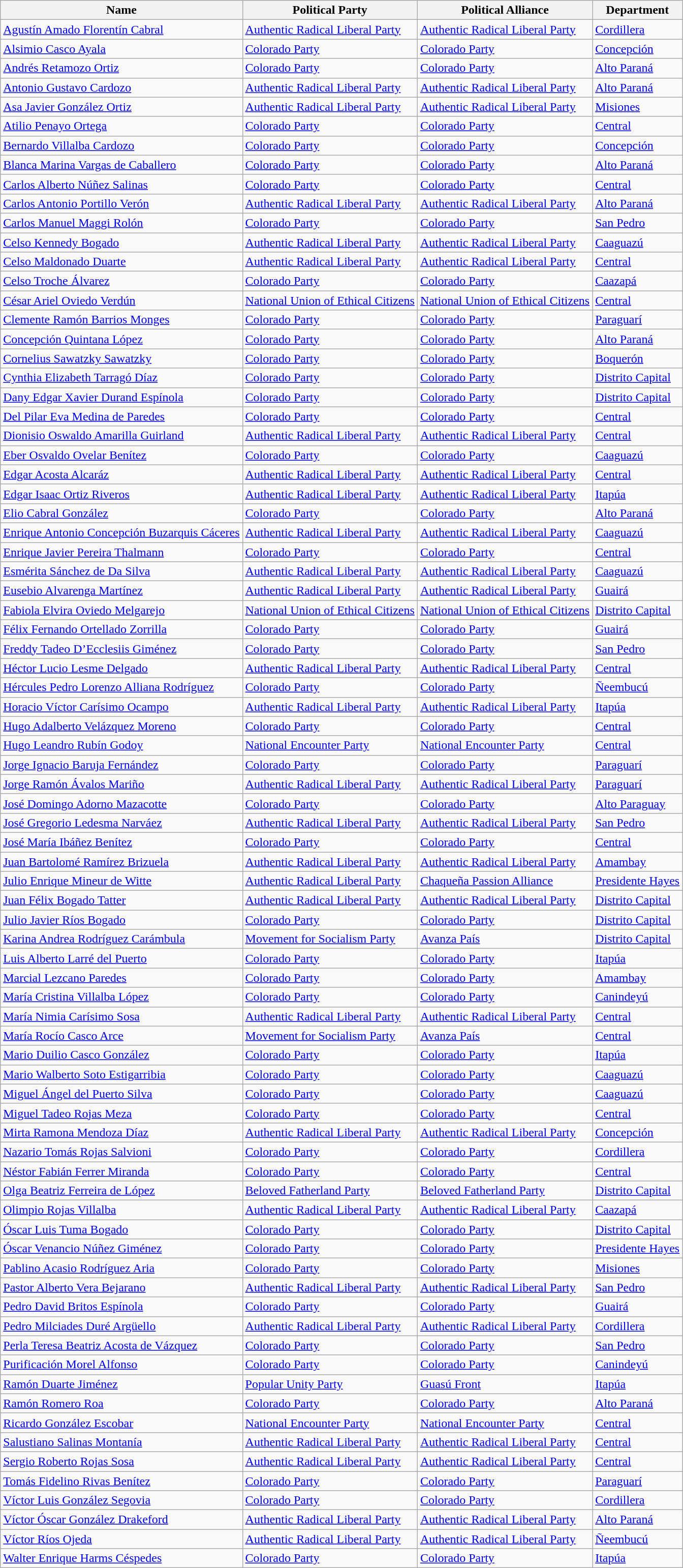<table class="wikitable sortable">
<tr>
<th>Name</th>
<th>Political Party</th>
<th>Political Alliance</th>
<th>Department</th>
</tr>
<tr>
<td><a href='#'>Agustín Amado Florentín Cabral</a></td>
<td><a href='#'>Authentic Radical Liberal Party</a></td>
<td><a href='#'>Authentic Radical Liberal Party</a></td>
<td><a href='#'>Cordillera</a></td>
</tr>
<tr>
<td><a href='#'>Alsimio Casco Ayala</a></td>
<td><a href='#'>Colorado Party</a></td>
<td><a href='#'>Colorado Party</a></td>
<td><a href='#'>Concepción</a></td>
</tr>
<tr>
<td><a href='#'>Andrés Retamozo Ortiz</a></td>
<td><a href='#'>Colorado Party</a></td>
<td><a href='#'>Colorado Party</a></td>
<td><a href='#'>Alto Paraná</a></td>
</tr>
<tr>
<td><a href='#'>Antonio Gustavo Cardozo</a></td>
<td><a href='#'>Authentic Radical Liberal Party</a></td>
<td><a href='#'>Authentic Radical Liberal Party</a></td>
<td><a href='#'>Alto Paraná</a></td>
</tr>
<tr>
<td><a href='#'>Asa Javier González Ortiz</a></td>
<td><a href='#'>Authentic Radical Liberal Party</a></td>
<td><a href='#'>Authentic Radical Liberal Party</a></td>
<td><a href='#'>Misiones</a></td>
</tr>
<tr>
<td><a href='#'>Atilio Penayo Ortega</a></td>
<td><a href='#'>Colorado Party</a></td>
<td><a href='#'>Colorado Party</a></td>
<td><a href='#'>Central</a></td>
</tr>
<tr>
<td><a href='#'>Bernardo Villalba Cardozo</a></td>
<td><a href='#'>Colorado Party</a></td>
<td><a href='#'>Colorado Party</a></td>
<td><a href='#'>Concepción</a></td>
</tr>
<tr>
<td><a href='#'>Blanca Marina Vargas de Caballero</a></td>
<td><a href='#'>Colorado Party</a></td>
<td><a href='#'>Colorado Party</a></td>
<td><a href='#'>Alto Paraná</a></td>
</tr>
<tr>
<td><a href='#'>Carlos Alberto Núñez Salinas</a></td>
<td><a href='#'>Colorado Party</a></td>
<td><a href='#'>Colorado Party</a></td>
<td><a href='#'>Central</a></td>
</tr>
<tr>
<td><a href='#'>Carlos Antonio Portillo Verón</a></td>
<td><a href='#'>Authentic Radical Liberal Party</a></td>
<td><a href='#'>Authentic Radical Liberal Party</a></td>
<td><a href='#'>Alto Paraná</a></td>
</tr>
<tr>
<td><a href='#'>Carlos Manuel Maggi Rolón</a></td>
<td><a href='#'>Colorado Party</a></td>
<td><a href='#'>Colorado Party</a></td>
<td><a href='#'>San Pedro</a></td>
</tr>
<tr>
<td><a href='#'>Celso Kennedy Bogado</a></td>
<td><a href='#'>Authentic Radical Liberal Party</a></td>
<td><a href='#'>Authentic Radical Liberal Party</a></td>
<td><a href='#'>Caaguazú</a></td>
</tr>
<tr>
<td><a href='#'>Celso Maldonado Duarte</a></td>
<td><a href='#'>Authentic Radical Liberal Party</a></td>
<td><a href='#'>Authentic Radical Liberal Party</a></td>
<td><a href='#'>Central</a></td>
</tr>
<tr>
<td><a href='#'>Celso Troche Álvarez</a></td>
<td><a href='#'>Colorado Party</a></td>
<td><a href='#'>Colorado Party</a></td>
<td><a href='#'>Caazapá</a></td>
</tr>
<tr>
<td><a href='#'>César Ariel Oviedo Verdún</a></td>
<td><a href='#'>National Union of Ethical Citizens</a></td>
<td><a href='#'>National Union of Ethical Citizens</a></td>
<td><a href='#'>Central</a></td>
</tr>
<tr>
<td><a href='#'>Clemente Ramón Barrios Monges</a></td>
<td><a href='#'>Colorado Party</a></td>
<td><a href='#'>Colorado Party</a></td>
<td><a href='#'>Paraguarí</a></td>
</tr>
<tr>
<td><a href='#'>Concepción Quintana López</a></td>
<td><a href='#'>Colorado Party</a></td>
<td><a href='#'>Colorado Party</a></td>
<td><a href='#'>Alto Paraná</a></td>
</tr>
<tr>
<td><a href='#'>Cornelius Sawatzky Sawatzky</a></td>
<td><a href='#'>Colorado Party</a></td>
<td><a href='#'>Colorado Party</a></td>
<td><a href='#'>Boquerón</a></td>
</tr>
<tr>
<td><a href='#'>Cynthia Elizabeth Tarragó Díaz</a></td>
<td><a href='#'>Colorado Party</a></td>
<td><a href='#'>Colorado Party</a></td>
<td><a href='#'>Distrito Capital</a></td>
</tr>
<tr>
<td><a href='#'>Dany Edgar Xavier Durand Espínola</a></td>
<td><a href='#'>Colorado Party</a></td>
<td><a href='#'>Colorado Party</a></td>
<td><a href='#'>Distrito Capital</a></td>
</tr>
<tr>
<td><a href='#'>Del Pilar Eva Medina de Paredes</a></td>
<td><a href='#'>Colorado Party</a></td>
<td><a href='#'>Colorado Party</a></td>
<td><a href='#'>Central</a></td>
</tr>
<tr>
<td><a href='#'>Dionisio Oswaldo Amarilla Guirland</a></td>
<td><a href='#'>Authentic Radical Liberal Party</a></td>
<td><a href='#'>Authentic Radical Liberal Party</a></td>
<td><a href='#'>Central</a></td>
</tr>
<tr>
<td><a href='#'>Eber Osvaldo Ovelar Benítez</a></td>
<td><a href='#'>Colorado Party</a></td>
<td><a href='#'>Colorado Party</a></td>
<td><a href='#'>Caaguazú</a></td>
</tr>
<tr>
<td><a href='#'>Edgar Acosta Alcaráz</a></td>
<td><a href='#'>Authentic Radical Liberal Party</a></td>
<td><a href='#'>Authentic Radical Liberal Party</a></td>
<td><a href='#'>Central</a></td>
</tr>
<tr>
<td><a href='#'>Edgar Isaac Ortiz Riveros</a></td>
<td><a href='#'>Authentic Radical Liberal Party</a></td>
<td><a href='#'>Authentic Radical Liberal Party</a></td>
<td><a href='#'>Itapúa</a></td>
</tr>
<tr>
<td><a href='#'>Elio Cabral González</a></td>
<td><a href='#'>Colorado Party</a></td>
<td><a href='#'>Colorado Party</a></td>
<td><a href='#'>Alto Paraná</a></td>
</tr>
<tr>
<td><a href='#'>Enrique Antonio Concepción Buzarquis Cáceres</a></td>
<td><a href='#'>Authentic Radical Liberal Party</a></td>
<td><a href='#'>Authentic Radical Liberal Party</a></td>
<td><a href='#'>Caaguazú</a></td>
</tr>
<tr>
<td><a href='#'>Enrique Javier Pereira Thalmann</a></td>
<td><a href='#'>Colorado Party</a></td>
<td><a href='#'>Colorado Party</a></td>
<td><a href='#'>Central</a></td>
</tr>
<tr>
<td><a href='#'>Esmérita Sánchez de Da Silva</a></td>
<td><a href='#'>Authentic Radical Liberal Party</a></td>
<td><a href='#'>Authentic Radical Liberal Party</a></td>
<td><a href='#'>Caaguazú</a></td>
</tr>
<tr>
<td><a href='#'>Eusebio Alvarenga Martínez</a></td>
<td><a href='#'>Authentic Radical Liberal Party</a></td>
<td><a href='#'>Authentic Radical Liberal Party</a></td>
<td><a href='#'>Guairá</a></td>
</tr>
<tr>
<td><a href='#'>Fabiola Elvira Oviedo Melgarejo</a></td>
<td><a href='#'>National Union of Ethical Citizens</a></td>
<td><a href='#'>National Union of Ethical Citizens</a></td>
<td><a href='#'>Distrito Capital</a></td>
</tr>
<tr>
<td><a href='#'>Félix Fernando Ortellado Zorrilla</a></td>
<td><a href='#'>Colorado Party</a></td>
<td><a href='#'>Colorado Party</a></td>
<td><a href='#'>Guairá</a></td>
</tr>
<tr>
<td><a href='#'>Freddy Tadeo D’Ecclesiis Giménez</a></td>
<td><a href='#'>Colorado Party</a></td>
<td><a href='#'>Colorado Party</a></td>
<td><a href='#'>San Pedro</a></td>
</tr>
<tr>
<td><a href='#'>Héctor Lucio Lesme Delgado</a></td>
<td><a href='#'>Authentic Radical Liberal Party</a></td>
<td><a href='#'>Authentic Radical Liberal Party</a></td>
<td><a href='#'>Central</a></td>
</tr>
<tr>
<td><a href='#'>Hércules Pedro Lorenzo Alliana Rodríguez</a></td>
<td><a href='#'>Colorado Party</a></td>
<td><a href='#'>Colorado Party</a></td>
<td><a href='#'>Ñeembucú</a></td>
</tr>
<tr>
<td><a href='#'>Horacio Víctor Carísimo Ocampo</a></td>
<td><a href='#'>Authentic Radical Liberal Party</a></td>
<td><a href='#'>Authentic Radical Liberal Party</a></td>
<td><a href='#'>Itapúa</a></td>
</tr>
<tr>
<td><a href='#'>Hugo Adalberto Velázquez Moreno</a></td>
<td><a href='#'>Colorado Party</a></td>
<td><a href='#'>Colorado Party</a></td>
<td><a href='#'>Central</a></td>
</tr>
<tr>
<td><a href='#'>Hugo Leandro Rubín Godoy</a></td>
<td><a href='#'>National Encounter Party</a></td>
<td><a href='#'>National Encounter Party</a></td>
<td><a href='#'>Central</a></td>
</tr>
<tr>
<td><a href='#'>Jorge Ignacio Baruja Fernández</a></td>
<td><a href='#'>Colorado Party</a></td>
<td><a href='#'>Colorado Party</a></td>
<td><a href='#'>Paraguarí</a></td>
</tr>
<tr>
<td><a href='#'>Jorge Ramón Ávalos Mariño</a></td>
<td><a href='#'>Authentic Radical Liberal Party</a></td>
<td><a href='#'>Authentic Radical Liberal Party</a></td>
<td><a href='#'>Paraguarí</a></td>
</tr>
<tr>
<td><a href='#'>José Domingo Adorno Mazacotte</a></td>
<td><a href='#'>Colorado Party</a></td>
<td><a href='#'>Colorado Party</a></td>
<td><a href='#'>Alto Paraguay</a></td>
</tr>
<tr>
<td><a href='#'>José Gregorio Ledesma Narváez</a></td>
<td><a href='#'>Authentic Radical Liberal Party</a></td>
<td><a href='#'>Authentic Radical Liberal Party</a></td>
<td><a href='#'>San Pedro</a></td>
</tr>
<tr>
<td><a href='#'>José María Ibáñez Benítez</a></td>
<td><a href='#'>Colorado Party</a></td>
<td><a href='#'>Colorado Party</a></td>
<td><a href='#'>Central</a></td>
</tr>
<tr>
<td><a href='#'>Juan Bartolomé Ramírez Brizuela</a></td>
<td><a href='#'>Authentic Radical Liberal Party</a></td>
<td><a href='#'>Authentic Radical Liberal Party</a></td>
<td><a href='#'>Amambay</a></td>
</tr>
<tr>
<td><a href='#'>Julio Enrique Mineur de Witte</a></td>
<td><a href='#'>Authentic Radical Liberal Party</a></td>
<td><a href='#'>Chaqueña Passion Alliance</a></td>
<td><a href='#'>Presidente Hayes</a></td>
</tr>
<tr>
<td><a href='#'>Juan Félix Bogado Tatter</a></td>
<td><a href='#'>Authentic Radical Liberal Party</a></td>
<td><a href='#'>Authentic Radical Liberal Party</a></td>
<td><a href='#'>Distrito Capital</a></td>
</tr>
<tr>
<td><a href='#'>Julio Javier Ríos Bogado</a></td>
<td><a href='#'>Colorado Party</a></td>
<td><a href='#'>Colorado Party</a></td>
<td><a href='#'>Distrito Capital</a></td>
</tr>
<tr>
<td><a href='#'>Karina Andrea Rodríguez Carámbula</a></td>
<td><a href='#'>Movement for Socialism Party</a></td>
<td><a href='#'>Avanza País</a></td>
<td><a href='#'>Distrito Capital</a></td>
</tr>
<tr>
<td><a href='#'>Luis Alberto Larré del Puerto</a></td>
<td><a href='#'>Colorado Party</a></td>
<td><a href='#'>Colorado Party</a></td>
<td><a href='#'>Itapúa</a></td>
</tr>
<tr>
<td><a href='#'>Marcial Lezcano Paredes</a></td>
<td><a href='#'>Colorado Party</a></td>
<td><a href='#'>Colorado Party</a></td>
<td><a href='#'>Amambay</a></td>
</tr>
<tr>
<td><a href='#'>María Cristina Villalba López</a></td>
<td><a href='#'>Colorado Party</a></td>
<td><a href='#'>Colorado Party</a></td>
<td><a href='#'>Canindeyú</a></td>
</tr>
<tr>
<td><a href='#'>María Nimia Carísimo Sosa</a></td>
<td><a href='#'>Authentic Radical Liberal Party</a></td>
<td><a href='#'>Authentic Radical Liberal Party</a></td>
<td><a href='#'>Central</a></td>
</tr>
<tr>
<td><a href='#'>María Rocío Casco Arce</a></td>
<td><a href='#'>Movement for Socialism Party</a></td>
<td><a href='#'>Avanza País</a></td>
<td><a href='#'>Central</a></td>
</tr>
<tr>
<td><a href='#'>Mario Duilio Casco González</a></td>
<td><a href='#'>Colorado Party</a></td>
<td><a href='#'>Colorado Party</a></td>
<td><a href='#'>Itapúa</a></td>
</tr>
<tr>
<td><a href='#'>Mario Walberto Soto Estigarribia</a></td>
<td><a href='#'>Colorado Party</a></td>
<td><a href='#'>Colorado Party</a></td>
<td><a href='#'>Caaguazú</a></td>
</tr>
<tr>
<td><a href='#'>Miguel Ángel del Puerto Silva</a></td>
<td><a href='#'>Colorado Party</a></td>
<td><a href='#'>Colorado Party</a></td>
<td><a href='#'>Caaguazú</a></td>
</tr>
<tr>
<td><a href='#'>Miguel Tadeo Rojas Meza</a></td>
<td><a href='#'>Colorado Party</a></td>
<td><a href='#'>Colorado Party</a></td>
<td><a href='#'>Central</a></td>
</tr>
<tr>
<td><a href='#'>Mirta Ramona Mendoza Díaz</a></td>
<td><a href='#'>Authentic Radical Liberal Party</a></td>
<td><a href='#'>Authentic Radical Liberal Party</a></td>
<td><a href='#'>Concepción</a></td>
</tr>
<tr>
<td><a href='#'>Nazario Tomás Rojas Salvioni</a></td>
<td><a href='#'>Colorado Party</a></td>
<td><a href='#'>Colorado Party</a></td>
<td><a href='#'>Cordillera</a></td>
</tr>
<tr>
<td><a href='#'>Néstor Fabián Ferrer Miranda</a></td>
<td><a href='#'>Colorado Party</a></td>
<td><a href='#'>Colorado Party</a></td>
<td><a href='#'>Central</a></td>
</tr>
<tr>
<td><a href='#'>Olga Beatriz Ferreira de López</a></td>
<td><a href='#'>Beloved Fatherland Party</a></td>
<td><a href='#'>Beloved Fatherland Party</a></td>
<td><a href='#'>Distrito Capital</a></td>
</tr>
<tr>
<td><a href='#'>Olimpio Rojas Villalba</a></td>
<td><a href='#'>Authentic Radical Liberal Party</a></td>
<td><a href='#'>Authentic Radical Liberal Party</a></td>
<td><a href='#'>Caazapá</a></td>
</tr>
<tr>
<td><a href='#'>Óscar Luis Tuma Bogado</a></td>
<td><a href='#'>Colorado Party</a></td>
<td><a href='#'>Colorado Party</a></td>
<td><a href='#'>Distrito Capital</a></td>
</tr>
<tr>
<td><a href='#'>Óscar Venancio Núñez Giménez</a></td>
<td><a href='#'>Colorado Party</a></td>
<td><a href='#'>Colorado Party</a></td>
<td><a href='#'>Presidente Hayes</a></td>
</tr>
<tr>
<td><a href='#'>Pablino Acasio Rodríguez Aria</a></td>
<td><a href='#'>Colorado Party</a></td>
<td><a href='#'>Colorado Party</a></td>
<td><a href='#'>Misiones</a></td>
</tr>
<tr>
<td><a href='#'>Pastor Alberto Vera Bejarano</a></td>
<td><a href='#'>Authentic Radical Liberal Party</a></td>
<td><a href='#'>Authentic Radical Liberal Party</a></td>
<td><a href='#'>San Pedro</a></td>
</tr>
<tr>
<td><a href='#'>Pedro David Britos Espínola</a></td>
<td><a href='#'>Colorado Party</a></td>
<td><a href='#'>Colorado Party</a></td>
<td><a href='#'>Guairá</a></td>
</tr>
<tr>
<td><a href='#'>Pedro Milciades Duré Argüello</a></td>
<td><a href='#'>Authentic Radical Liberal Party</a></td>
<td><a href='#'>Authentic Radical Liberal Party</a></td>
<td><a href='#'>Cordillera</a></td>
</tr>
<tr>
<td><a href='#'>Perla Teresa Beatriz Acosta de Vázquez</a></td>
<td><a href='#'>Colorado Party</a></td>
<td><a href='#'>Colorado Party</a></td>
<td><a href='#'>San Pedro</a></td>
</tr>
<tr>
<td><a href='#'>Purificación Morel Alfonso</a></td>
<td><a href='#'>Colorado Party</a></td>
<td><a href='#'>Colorado Party</a></td>
<td><a href='#'>Canindeyú</a></td>
</tr>
<tr>
<td><a href='#'>Ramón Duarte Jiménez</a></td>
<td><a href='#'>Popular Unity Party</a></td>
<td><a href='#'>Guasú Front</a></td>
<td><a href='#'>Itapúa</a></td>
</tr>
<tr>
<td><a href='#'>Ramón Romero Roa</a></td>
<td><a href='#'>Colorado Party</a></td>
<td><a href='#'>Colorado Party</a></td>
<td><a href='#'>Alto Paraná</a></td>
</tr>
<tr>
<td><a href='#'>Ricardo González Escobar</a></td>
<td><a href='#'>National Encounter Party</a></td>
<td><a href='#'>National Encounter Party</a></td>
<td><a href='#'>Central</a></td>
</tr>
<tr>
<td><a href='#'>Salustiano Salinas Montanía</a></td>
<td><a href='#'>Authentic Radical Liberal Party</a></td>
<td><a href='#'>Authentic Radical Liberal Party</a></td>
<td><a href='#'>Central</a></td>
</tr>
<tr>
<td><a href='#'>Sergio Roberto Rojas Sosa</a></td>
<td><a href='#'>Authentic Radical Liberal Party</a></td>
<td><a href='#'>Authentic Radical Liberal Party</a></td>
<td><a href='#'>Central</a></td>
</tr>
<tr>
<td><a href='#'>Tomás Fidelino Rivas Benítez</a></td>
<td><a href='#'>Colorado Party</a></td>
<td><a href='#'>Colorado Party</a></td>
<td><a href='#'>Paraguarí</a></td>
</tr>
<tr>
<td><a href='#'>Víctor Luis González Segovia</a></td>
<td><a href='#'>Colorado Party</a></td>
<td><a href='#'>Colorado Party</a></td>
<td><a href='#'>Cordillera</a></td>
</tr>
<tr>
<td><a href='#'>Víctor Óscar González Drakeford</a></td>
<td><a href='#'>Authentic Radical Liberal Party</a></td>
<td><a href='#'>Authentic Radical Liberal Party</a></td>
<td><a href='#'>Alto Paraná</a></td>
</tr>
<tr>
<td><a href='#'>Víctor Ríos Ojeda</a></td>
<td><a href='#'>Authentic Radical Liberal Party</a></td>
<td><a href='#'>Authentic Radical Liberal Party</a></td>
<td><a href='#'>Ñeembucú</a></td>
</tr>
<tr>
<td><a href='#'>Walter Enrique Harms Céspedes</a></td>
<td><a href='#'>Colorado Party</a></td>
<td><a href='#'>Colorado Party</a></td>
<td><a href='#'>Itapúa</a></td>
</tr>
</table>
